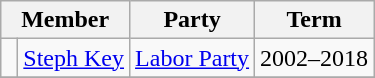<table class="wikitable">
<tr>
<th colspan=2>Member</th>
<th>Party</th>
<th>Term</th>
</tr>
<tr>
<td> </td>
<td><a href='#'>Steph Key</a></td>
<td><a href='#'>Labor Party</a></td>
<td>2002–2018</td>
</tr>
<tr>
</tr>
</table>
